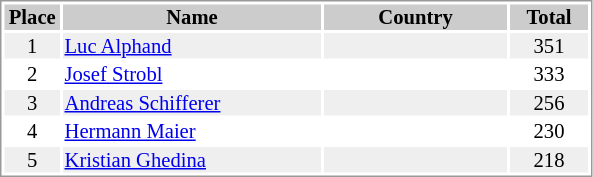<table border="0" style="border: 1px solid #999; background-color:#FFFFFF; text-align:center; font-size:86%; line-height:15px;">
<tr align="center" bgcolor="#CCCCCC">
<th width=35>Place</th>
<th width=170>Name</th>
<th width=120>Country</th>
<th width=50>Total</th>
</tr>
<tr bgcolor="#EFEFEF">
<td>1</td>
<td align="left"><a href='#'>Luc Alphand</a></td>
<td align="left"></td>
<td>351</td>
</tr>
<tr>
<td>2</td>
<td align="left"><a href='#'>Josef Strobl</a></td>
<td align="left"></td>
<td>333</td>
</tr>
<tr bgcolor="#EFEFEF">
<td>3</td>
<td align="left"><a href='#'>Andreas Schifferer</a></td>
<td align="left"></td>
<td>256</td>
</tr>
<tr>
<td>4</td>
<td align="left"><a href='#'>Hermann Maier</a></td>
<td align="left"></td>
<td>230</td>
</tr>
<tr bgcolor="#EFEFEF">
<td>5</td>
<td align="left"><a href='#'>Kristian Ghedina</a></td>
<td align="left"></td>
<td>218</td>
</tr>
</table>
